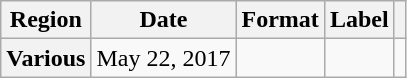<table class="wikitable plainrowheaders">
<tr>
<th scope="col">Region</th>
<th scope="col">Date</th>
<th scope="col">Format</th>
<th scope="col">Label</th>
<th scope="col"></th>
</tr>
<tr>
<th scope="row">Various</th>
<td>May 22, 2017</td>
<td></td>
<td></td>
<td align="center"></td>
</tr>
</table>
